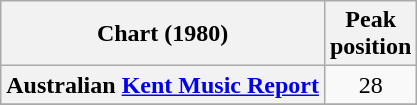<table class="wikitable sortable plainrowheaders">
<tr>
<th>Chart (1980)</th>
<th>Peak<br>position</th>
</tr>
<tr>
<th scope="row">Australian <a href='#'>Kent Music Report</a></th>
<td style="text-align:center;">28</td>
</tr>
<tr>
</tr>
<tr>
</tr>
</table>
